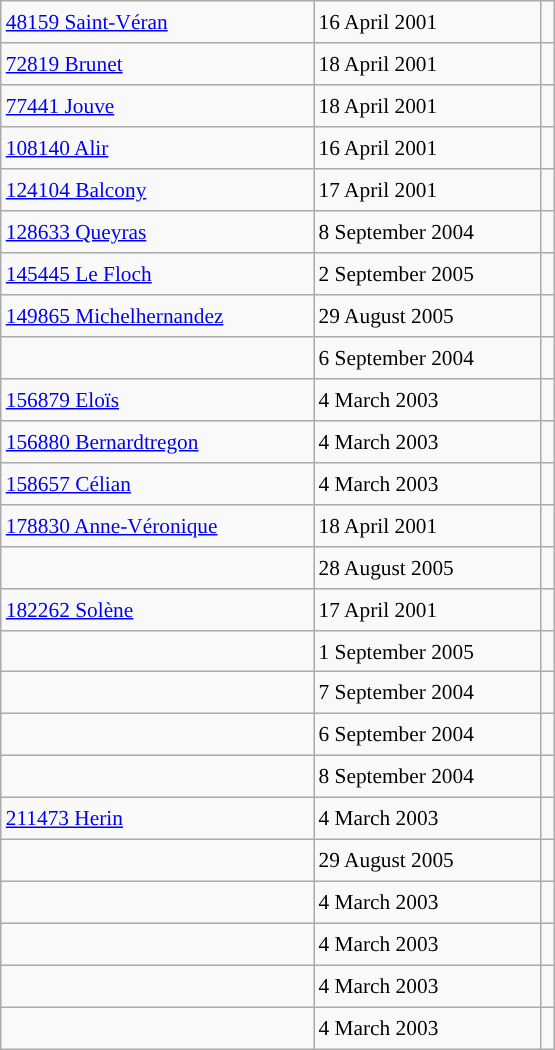<table class="wikitable" style="font-size: 89%; float: left; width: 26em; margin-right: 1em; height: 700px;">
<tr>
<td><a href='#'>48159 Saint-Véran</a></td>
<td>16 April 2001</td>
<td></td>
</tr>
<tr>
<td><a href='#'>72819 Brunet</a></td>
<td>18 April 2001</td>
<td></td>
</tr>
<tr>
<td><a href='#'>77441 Jouve</a></td>
<td>18 April 2001</td>
<td></td>
</tr>
<tr>
<td><a href='#'>108140 Alir</a></td>
<td>16 April 2001</td>
<td></td>
</tr>
<tr>
<td><a href='#'>124104 Balcony</a></td>
<td>17 April 2001</td>
<td></td>
</tr>
<tr>
<td><a href='#'>128633 Queyras</a></td>
<td>8 September 2004</td>
<td></td>
</tr>
<tr>
<td><a href='#'>145445 Le Floch</a></td>
<td>2 September 2005</td>
<td></td>
</tr>
<tr>
<td><a href='#'>149865 Michelhernandez</a></td>
<td>29 August 2005</td>
<td></td>
</tr>
<tr>
<td></td>
<td>6 September 2004</td>
<td></td>
</tr>
<tr>
<td><a href='#'>156879 Eloïs</a></td>
<td>4 March 2003</td>
<td></td>
</tr>
<tr>
<td><a href='#'>156880 Bernardtregon</a></td>
<td>4 March 2003</td>
<td></td>
</tr>
<tr>
<td><a href='#'>158657 Célian</a></td>
<td>4 March 2003</td>
<td></td>
</tr>
<tr>
<td><a href='#'>178830 Anne-Véronique</a></td>
<td>18 April 2001</td>
<td></td>
</tr>
<tr>
<td></td>
<td>28 August 2005</td>
<td></td>
</tr>
<tr>
<td><a href='#'>182262 Solène</a></td>
<td>17 April 2001</td>
<td></td>
</tr>
<tr>
<td></td>
<td>1 September 2005</td>
<td></td>
</tr>
<tr>
<td></td>
<td>7 September 2004</td>
<td></td>
</tr>
<tr>
<td></td>
<td>6 September 2004</td>
<td></td>
</tr>
<tr>
<td></td>
<td>8 September 2004</td>
<td></td>
</tr>
<tr>
<td><a href='#'>211473 Herin</a></td>
<td>4 March 2003</td>
<td></td>
</tr>
<tr>
<td></td>
<td>29 August 2005</td>
<td></td>
</tr>
<tr>
<td></td>
<td>4 March 2003</td>
<td></td>
</tr>
<tr>
<td></td>
<td>4 March 2003</td>
<td></td>
</tr>
<tr>
<td></td>
<td>4 March 2003</td>
<td></td>
</tr>
<tr>
<td></td>
<td>4 March 2003</td>
<td></td>
</tr>
</table>
